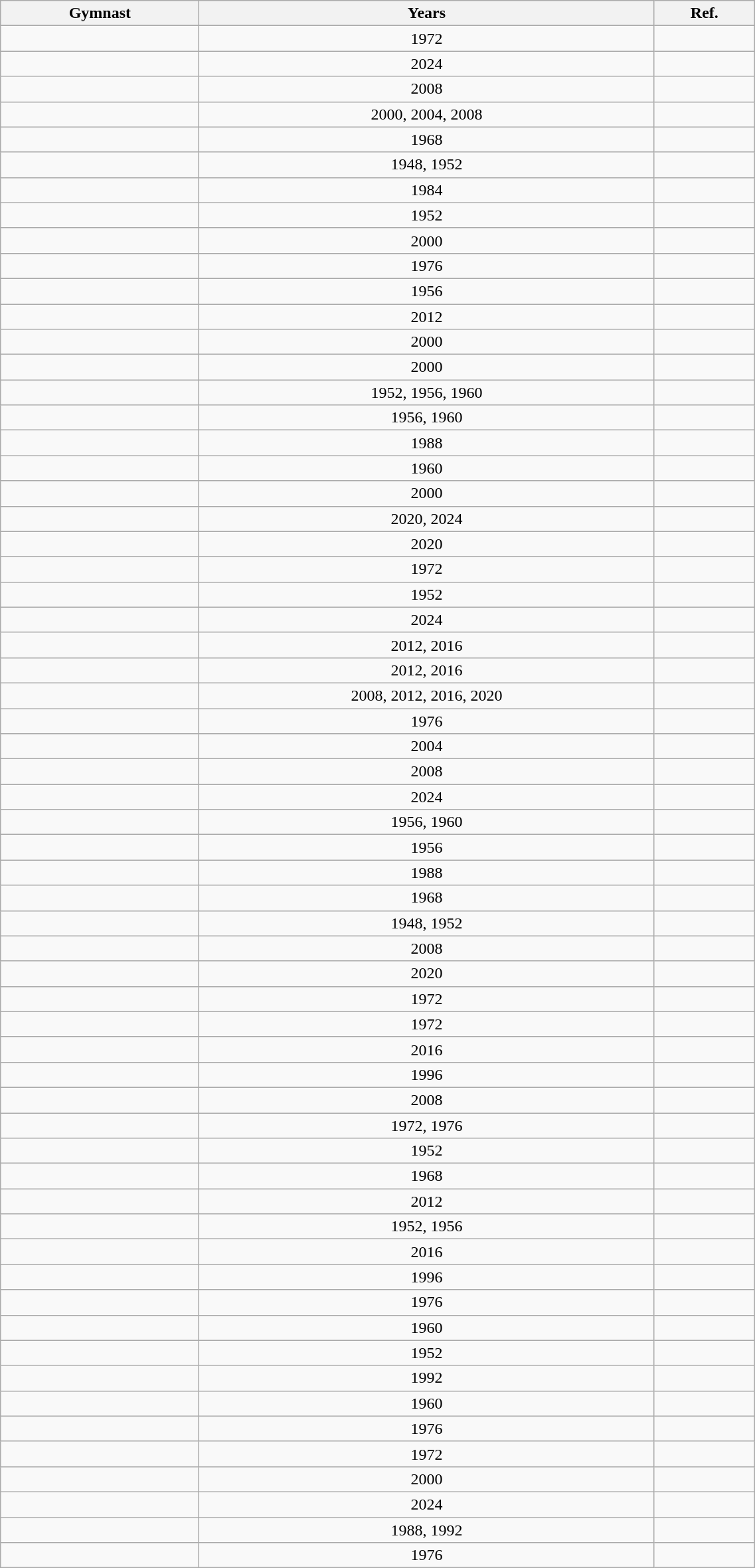<table class="wikitable sortable" width=60% style="text-align:center;">
<tr>
<th>Gymnast</th>
<th>Years</th>
<th class="unsortable">Ref.</th>
</tr>
<tr>
<td></td>
<td>1972</td>
<td></td>
</tr>
<tr>
<td></td>
<td>2024</td>
<td></td>
</tr>
<tr>
<td></td>
<td>2008</td>
<td></td>
</tr>
<tr>
<td></td>
<td>2000, 2004, 2008</td>
<td></td>
</tr>
<tr>
<td></td>
<td>1968</td>
<td></td>
</tr>
<tr>
<td></td>
<td>1948, 1952</td>
<td></td>
</tr>
<tr>
<td></td>
<td>1984</td>
<td></td>
</tr>
<tr>
<td></td>
<td>1952</td>
<td></td>
</tr>
<tr>
<td></td>
<td>2000</td>
<td></td>
</tr>
<tr>
<td></td>
<td>1976</td>
<td></td>
</tr>
<tr>
<td></td>
<td>1956</td>
<td></td>
</tr>
<tr>
<td></td>
<td>2012</td>
<td></td>
</tr>
<tr>
<td></td>
<td>2000</td>
<td></td>
</tr>
<tr>
<td></td>
<td>2000</td>
<td></td>
</tr>
<tr>
<td></td>
<td>1952, 1956, 1960</td>
<td></td>
</tr>
<tr>
<td></td>
<td>1956, 1960</td>
<td></td>
</tr>
<tr>
<td></td>
<td>1988</td>
<td></td>
</tr>
<tr>
<td></td>
<td>1960</td>
<td></td>
</tr>
<tr>
<td></td>
<td>2000</td>
<td></td>
</tr>
<tr>
<td></td>
<td>2020, 2024</td>
<td></td>
</tr>
<tr>
<td></td>
<td>2020</td>
<td></td>
</tr>
<tr>
<td></td>
<td>1972</td>
<td></td>
</tr>
<tr>
<td></td>
<td>1952</td>
<td></td>
</tr>
<tr>
<td></td>
<td>2024</td>
<td></td>
</tr>
<tr>
<td></td>
<td>2012, 2016</td>
<td></td>
</tr>
<tr>
<td></td>
<td>2012, 2016</td>
<td></td>
</tr>
<tr>
<td></td>
<td>2008, 2012, 2016, 2020</td>
<td></td>
</tr>
<tr>
<td></td>
<td>1976</td>
<td></td>
</tr>
<tr>
<td></td>
<td>2004</td>
<td></td>
</tr>
<tr>
<td></td>
<td>2008</td>
<td></td>
</tr>
<tr>
<td></td>
<td>2024</td>
<td></td>
</tr>
<tr>
<td></td>
<td>1956, 1960</td>
<td></td>
</tr>
<tr>
<td></td>
<td>1956</td>
<td></td>
</tr>
<tr>
<td></td>
<td>1988</td>
<td></td>
</tr>
<tr>
<td></td>
<td>1968</td>
<td></td>
</tr>
<tr>
<td></td>
<td>1948, 1952</td>
<td></td>
</tr>
<tr>
<td></td>
<td>2008</td>
<td></td>
</tr>
<tr>
<td></td>
<td>2020</td>
<td></td>
</tr>
<tr>
<td></td>
<td>1972</td>
<td></td>
</tr>
<tr>
<td></td>
<td>1972</td>
<td></td>
</tr>
<tr>
<td></td>
<td>2016</td>
<td></td>
</tr>
<tr>
<td></td>
<td>1996</td>
<td></td>
</tr>
<tr>
<td></td>
<td>2008</td>
<td></td>
</tr>
<tr>
<td></td>
<td>1972, 1976</td>
<td></td>
</tr>
<tr>
<td></td>
<td>1952</td>
<td></td>
</tr>
<tr>
<td></td>
<td>1968</td>
<td></td>
</tr>
<tr>
<td></td>
<td>2012</td>
<td></td>
</tr>
<tr>
<td></td>
<td>1952, 1956</td>
<td></td>
</tr>
<tr>
<td></td>
<td>2016</td>
<td></td>
</tr>
<tr>
<td></td>
<td>1996</td>
<td></td>
</tr>
<tr>
<td></td>
<td>1976</td>
<td></td>
</tr>
<tr>
<td></td>
<td>1960</td>
<td></td>
</tr>
<tr>
<td></td>
<td>1952</td>
<td></td>
</tr>
<tr>
<td></td>
<td>1992</td>
<td></td>
</tr>
<tr>
<td></td>
<td>1960</td>
<td></td>
</tr>
<tr>
<td></td>
<td>1976</td>
<td></td>
</tr>
<tr>
<td></td>
<td>1972</td>
<td></td>
</tr>
<tr>
<td></td>
<td>2000</td>
<td></td>
</tr>
<tr>
<td></td>
<td>2024</td>
<td></td>
</tr>
<tr>
<td></td>
<td>1988, 1992</td>
<td></td>
</tr>
<tr>
<td></td>
<td>1976</td>
<td></td>
</tr>
</table>
